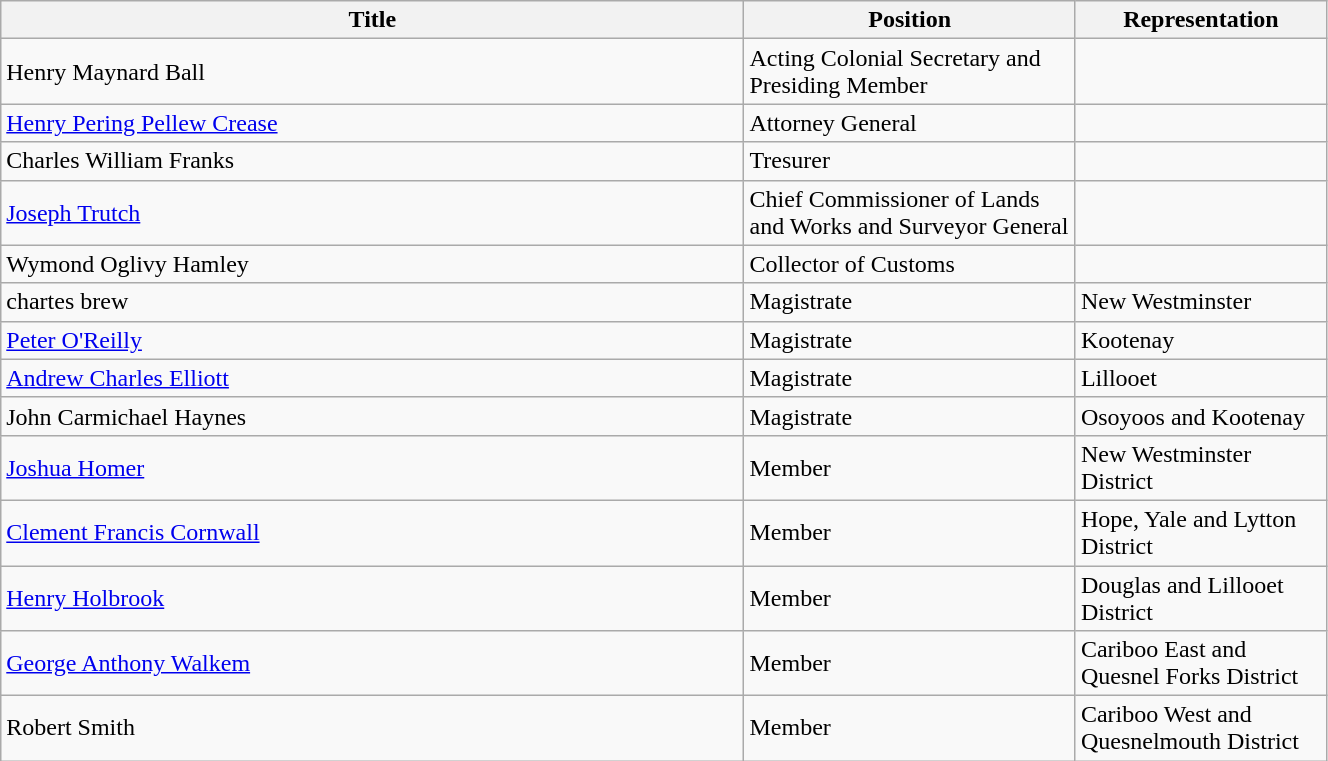<table class="wikitable" style="width:70%;">
<tr>
<th>Title</th>
<th style="width:25%;">Position</th>
<th style="width:160px;">Representation</th>
</tr>
<tr>
<td>Henry Maynard Ball</td>
<td>Acting Colonial Secretary and Presiding Member</td>
<td></td>
</tr>
<tr>
<td><a href='#'>Henry Pering Pellew Crease</a></td>
<td>Attorney General</td>
<td></td>
</tr>
<tr>
<td>Charles William Franks</td>
<td>Tresurer</td>
<td></td>
</tr>
<tr>
<td><a href='#'>Joseph Trutch</a></td>
<td>Chief Commissioner of Lands and Works and Surveyor General</td>
<td></td>
</tr>
<tr>
<td>Wymond Oglivy Hamley</td>
<td>Collector of Customs</td>
<td></td>
</tr>
<tr>
<td>chartes brew</td>
<td>Magistrate</td>
<td>New Westminster</td>
</tr>
<tr>
<td><a href='#'>Peter O'Reilly</a></td>
<td>Magistrate</td>
<td>Kootenay</td>
</tr>
<tr>
<td><a href='#'>Andrew Charles Elliott</a></td>
<td>Magistrate</td>
<td>Lillooet</td>
</tr>
<tr>
<td>John Carmichael Haynes</td>
<td>Magistrate</td>
<td>Osoyoos and Kootenay</td>
</tr>
<tr>
<td><a href='#'>Joshua Homer</a></td>
<td>Member</td>
<td>New Westminster District</td>
</tr>
<tr>
<td><a href='#'>Clement Francis Cornwall</a></td>
<td>Member</td>
<td>Hope, Yale and Lytton District</td>
</tr>
<tr>
<td><a href='#'>Henry Holbrook</a></td>
<td>Member</td>
<td>Douglas and Lillooet District</td>
</tr>
<tr>
<td><a href='#'>George Anthony Walkem</a></td>
<td>Member</td>
<td>Cariboo East and Quesnel Forks District</td>
</tr>
<tr>
<td>Robert Smith</td>
<td>Member</td>
<td>Cariboo West and Quesnelmouth District</td>
</tr>
</table>
